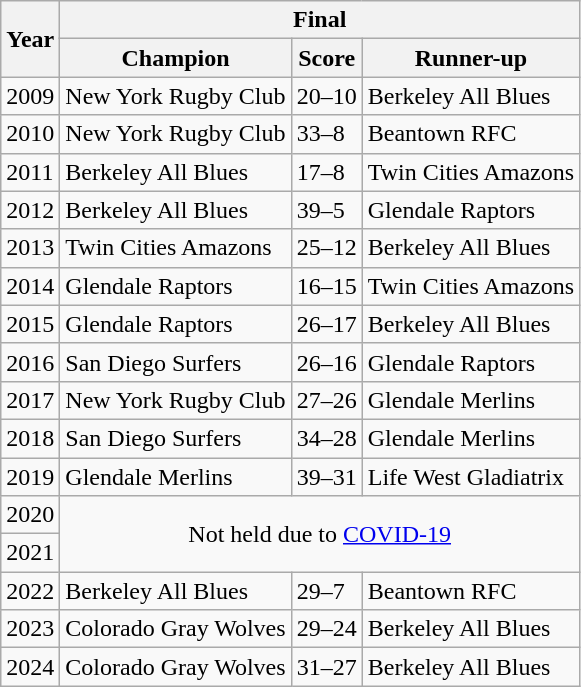<table class="wikitable">
<tr>
<th rowspan="2">Year</th>
<th colspan="3">Final</th>
</tr>
<tr>
<th>Champion</th>
<th>Score</th>
<th>Runner-up</th>
</tr>
<tr>
<td>2009</td>
<td>New York Rugby Club</td>
<td>20–10</td>
<td>Berkeley All Blues</td>
</tr>
<tr>
<td>2010</td>
<td>New York Rugby Club</td>
<td>33–8</td>
<td>Beantown RFC</td>
</tr>
<tr>
<td>2011</td>
<td>Berkeley All Blues</td>
<td>17–8</td>
<td>Twin Cities Amazons</td>
</tr>
<tr>
<td>2012</td>
<td>Berkeley All Blues</td>
<td>39–5</td>
<td>Glendale Raptors</td>
</tr>
<tr>
<td>2013</td>
<td>Twin Cities Amazons</td>
<td>25–12</td>
<td>Berkeley All Blues</td>
</tr>
<tr>
<td>2014</td>
<td>Glendale Raptors</td>
<td>16–15</td>
<td>Twin Cities Amazons</td>
</tr>
<tr>
<td>2015</td>
<td>Glendale Raptors</td>
<td>26–17</td>
<td>Berkeley All Blues</td>
</tr>
<tr>
<td>2016</td>
<td>San Diego Surfers</td>
<td>26–16</td>
<td>Glendale Raptors</td>
</tr>
<tr>
<td>2017</td>
<td>New York Rugby Club</td>
<td>27–26</td>
<td>Glendale Merlins</td>
</tr>
<tr>
<td>2018</td>
<td>San Diego Surfers</td>
<td>34–28</td>
<td>Glendale Merlins</td>
</tr>
<tr>
<td>2019</td>
<td>Glendale Merlins</td>
<td>39–31</td>
<td>Life West Gladiatrix</td>
</tr>
<tr>
<td>2020</td>
<td colspan="3" rowspan="2" align="center">Not held due to <a href='#'>COVID-19</a></td>
</tr>
<tr>
<td>2021</td>
</tr>
<tr>
<td>2022</td>
<td>Berkeley All Blues</td>
<td>29–7</td>
<td>Beantown RFC</td>
</tr>
<tr>
<td>2023</td>
<td>Colorado Gray Wolves</td>
<td>29–24</td>
<td>Berkeley All Blues</td>
</tr>
<tr>
<td>2024</td>
<td>Colorado Gray Wolves</td>
<td>31–27</td>
<td>Berkeley All Blues</td>
</tr>
</table>
